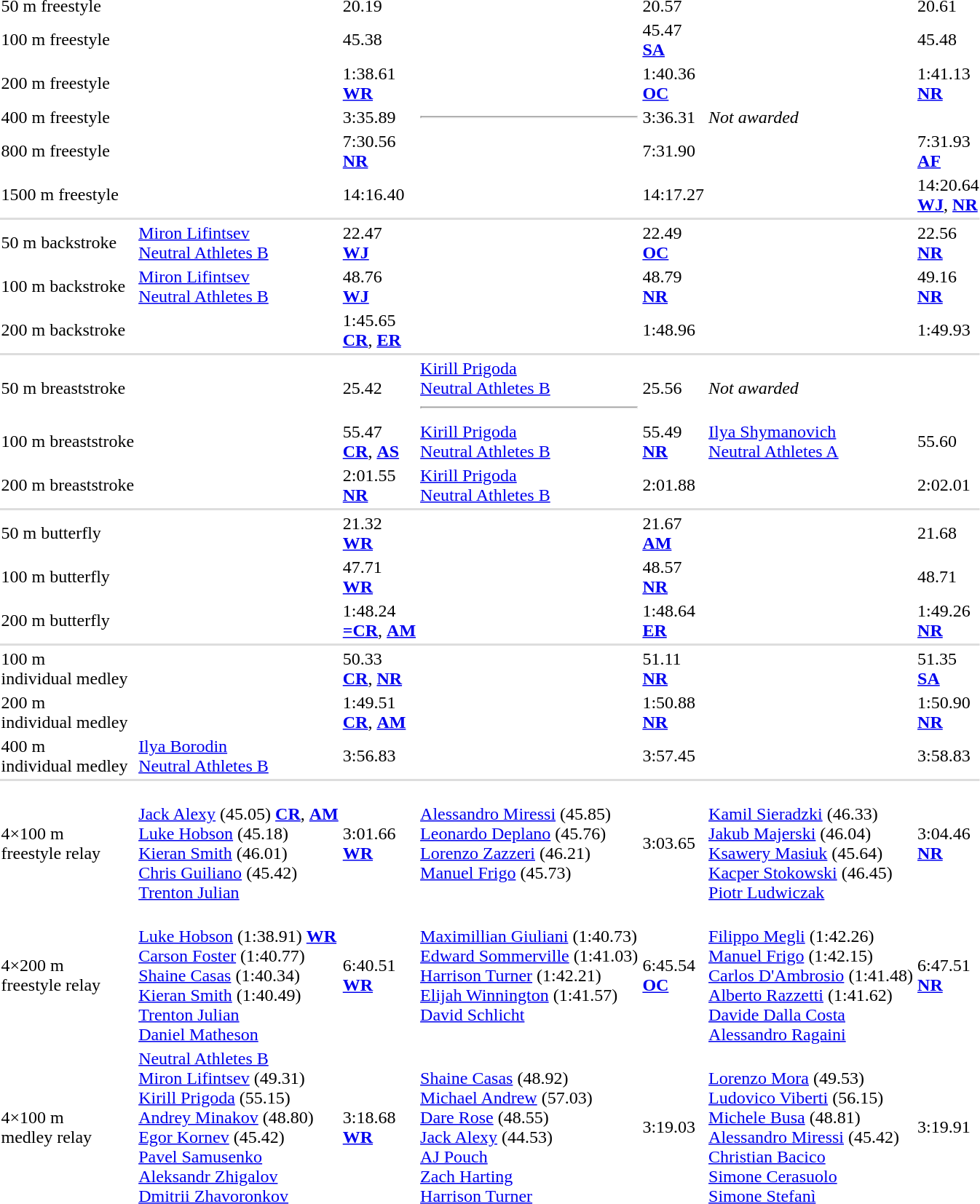<table>
<tr>
<td>50 m freestyle<br></td>
<td></td>
<td>20.19</td>
<td></td>
<td>20.57</td>
<td></td>
<td>20.61</td>
</tr>
<tr>
<td>100 m freestyle<br></td>
<td></td>
<td>45.38</td>
<td></td>
<td>45.47<br><strong><a href='#'>SA</a></strong></td>
<td></td>
<td>45.48</td>
</tr>
<tr>
<td>200 m freestyle<br></td>
<td></td>
<td>1:38.61<br><strong><a href='#'>WR</a></strong></td>
<td></td>
<td>1:40.36<br><strong><a href='#'>OC</a></strong></td>
<td></td>
<td>1:41.13<br><strong><a href='#'>NR</a></strong></td>
</tr>
<tr>
<td>400 m freestyle<br></td>
<td></td>
<td>3:35.89</td>
<td><hr></td>
<td>3:36.31</td>
<td><em>Not awarded</em></td>
</tr>
<tr>
<td>800 m freestyle<br></td>
<td></td>
<td>7:30.56<br><strong><a href='#'>NR</a></strong></td>
<td></td>
<td>7:31.90</td>
<td></td>
<td>7:31.93<br><strong><a href='#'>AF</a></strong></td>
</tr>
<tr>
<td>1500 m freestyle<br></td>
<td></td>
<td>14:16.40</td>
<td></td>
<td>14:17.27</td>
<td></td>
<td>14:20.64<br><strong><a href='#'>WJ</a></strong>, <strong><a href='#'>NR</a></strong></td>
</tr>
<tr bgcolor=#DDDDDD>
<td colspan=7></td>
</tr>
<tr>
<td>50 m backstroke<br></td>
<td><a href='#'>Miron Lifintsev</a><br> <a href='#'>Neutral Athletes B</a></td>
<td>22.47<br><strong><a href='#'>WJ</a></strong></td>
<td></td>
<td>22.49<br><strong><a href='#'>OC</a></strong></td>
<td></td>
<td>22.56<br><strong><a href='#'>NR</a></strong></td>
</tr>
<tr>
<td>100 m backstroke<br></td>
<td><a href='#'>Miron Lifintsev</a><br> <a href='#'>Neutral Athletes B</a></td>
<td>48.76<br><strong><a href='#'>WJ</a></strong></td>
<td></td>
<td>48.79<br><strong><a href='#'>NR</a></strong></td>
<td></td>
<td>49.16<br><strong><a href='#'>NR</a></strong></td>
</tr>
<tr>
<td>200 m backstroke<br></td>
<td></td>
<td>1:45.65<br><strong><a href='#'>CR</a></strong>, <strong><a href='#'>ER</a></strong></td>
<td></td>
<td>1:48.96</td>
<td></td>
<td>1:49.93</td>
</tr>
<tr bgcolor=#DDDDDD>
<td colspan=7></td>
</tr>
<tr>
<td>50 m breaststroke<br></td>
<td></td>
<td>25.42</td>
<td><a href='#'>Kirill Prigoda</a><br> <a href='#'>Neutral Athletes B</a><hr></td>
<td>25.56</td>
<td><em>Not awarded</em></td>
</tr>
<tr>
<td>100 m breaststroke<br></td>
<td></td>
<td>55.47<br><strong><a href='#'>CR</a></strong>, <strong><a href='#'>AS</a></strong></td>
<td><a href='#'>Kirill Prigoda</a><br> <a href='#'>Neutral Athletes B</a></td>
<td>55.49<br><strong><a href='#'>NR</a></strong></td>
<td><a href='#'>Ilya Shymanovich</a><br> <a href='#'>Neutral Athletes A</a></td>
<td>55.60</td>
</tr>
<tr>
<td>200 m breaststroke<br></td>
<td></td>
<td>2:01.55<br><strong><a href='#'>NR</a></strong></td>
<td><a href='#'>Kirill Prigoda</a><br> <a href='#'>Neutral Athletes B</a></td>
<td>2:01.88</td>
<td></td>
<td>2:02.01</td>
</tr>
<tr bgcolor=#DDDDDD>
<td colspan=7></td>
</tr>
<tr>
<td>50 m butterfly<br></td>
<td></td>
<td>21.32<br><strong><a href='#'>WR</a></strong></td>
<td></td>
<td>21.67<br><strong><a href='#'>AM</a></strong></td>
<td></td>
<td>21.68</td>
</tr>
<tr>
<td>100 m butterfly<br></td>
<td></td>
<td>47.71<br><strong><a href='#'>WR</a></strong></td>
<td></td>
<td>48.57<br><strong><a href='#'>NR</a></strong></td>
<td></td>
<td>48.71</td>
</tr>
<tr>
<td>200 m butterfly<br></td>
<td></td>
<td>1:48.24<br><strong><a href='#'>=CR</a></strong>, <strong><a href='#'>AM</a></strong></td>
<td></td>
<td>1:48.64<br><strong><a href='#'>ER</a></strong></td>
<td></td>
<td>1:49.26<br><strong><a href='#'>NR</a></strong></td>
</tr>
<tr bgcolor=#DDDDDD>
<td colspan=7></td>
</tr>
<tr>
<td>100 m<br>individual medley<br></td>
<td></td>
<td>50.33<br><strong><a href='#'>CR</a></strong>, <strong><a href='#'>NR</a></strong></td>
<td></td>
<td>51.11<br><strong><a href='#'>NR</a></strong></td>
<td></td>
<td>51.35<br><strong><a href='#'>SA</a></strong></td>
</tr>
<tr>
<td>200 m<br>individual medley<br></td>
<td></td>
<td>1:49.51<br><strong><a href='#'>CR</a></strong>, <strong><a href='#'>AM</a></strong></td>
<td></td>
<td>1:50.88<br><strong><a href='#'>NR</a></strong></td>
<td></td>
<td>1:50.90<br><strong><a href='#'>NR</a></strong></td>
</tr>
<tr>
<td>400 m<br>individual medley<br></td>
<td><a href='#'>Ilya Borodin</a><br> <a href='#'>Neutral Athletes B</a></td>
<td>3:56.83</td>
<td></td>
<td>3:57.45</td>
<td></td>
<td>3:58.83</td>
</tr>
<tr bgcolor=#DDDDDD>
<td colspan=7></td>
</tr>
<tr>
<td>4×100 m<br>freestyle relay<br></td>
<td valign=top><br><a href='#'>Jack Alexy</a> (45.05) <strong><a href='#'>CR</a></strong>, <strong><a href='#'>AM</a></strong><br><a href='#'>Luke Hobson</a> (45.18)<br><a href='#'>Kieran Smith</a> (46.01)<br><a href='#'>Chris Guiliano</a> (45.42)<br><a href='#'>Trenton Julian</a></td>
<td>3:01.66<br><strong><a href='#'>WR</a></strong></td>
<td valign=top><br><a href='#'>Alessandro Miressi</a> (45.85)<br><a href='#'>Leonardo Deplano</a> (45.76)<br><a href='#'>Lorenzo Zazzeri</a> (46.21)<br><a href='#'>Manuel Frigo</a> (45.73)</td>
<td>3:03.65</td>
<td valign=top><br><a href='#'>Kamil Sieradzki</a> (46.33)<br><a href='#'>Jakub Majerski</a> (46.04)<br><a href='#'>Ksawery Masiuk</a> (45.64)<br><a href='#'>Kacper Stokowski</a> (46.45)<br><a href='#'>Piotr Ludwiczak</a></td>
<td>3:04.46<br><strong><a href='#'>NR</a></strong></td>
</tr>
<tr>
<td>4×200 m<br>freestyle relay<br></td>
<td valign=top><br><a href='#'>Luke Hobson</a> (1:38.91) <strong><a href='#'>WR</a></strong><br><a href='#'>Carson Foster</a> (1:40.77)<br><a href='#'>Shaine Casas</a> (1:40.34)<br><a href='#'>Kieran Smith</a> (1:40.49)<br><a href='#'>Trenton Julian</a><br><a href='#'>Daniel Matheson</a></td>
<td>6:40.51<br><strong><a href='#'>WR</a></strong></td>
<td valign=top><br><a href='#'>Maximillian Giuliani</a> (1:40.73)<br><a href='#'>Edward Sommerville</a> (1:41.03)<br><a href='#'>Harrison Turner</a> (1:42.21)<br><a href='#'>Elijah Winnington</a> (1:41.57)<br><a href='#'>David Schlicht</a></td>
<td>6:45.54<br><strong><a href='#'>OC</a></strong></td>
<td valign=top><br><a href='#'>Filippo Megli</a> (1:42.26)<br><a href='#'>Manuel Frigo</a> (1:42.15)<br><a href='#'>Carlos D'Ambrosio</a> (1:41.48)<br><a href='#'>Alberto Razzetti</a> (1:41.62)<br><a href='#'>Davide Dalla Costa</a><br><a href='#'>Alessandro Ragaini</a></td>
<td>6:47.51<br><strong><a href='#'>NR</a></strong></td>
</tr>
<tr>
<td>4×100 m<br>medley relay<br></td>
<td valign=top> <a href='#'>Neutral Athletes B</a><br><a href='#'>Miron Lifintsev</a> (49.31)<br><a href='#'>Kirill Prigoda</a> (55.15)<br><a href='#'>Andrey Minakov</a> (48.80)<br><a href='#'>Egor Kornev</a> (45.42)<br><a href='#'>Pavel Samusenko</a><br><a href='#'>Aleksandr Zhigalov</a><br><a href='#'>Dmitrii Zhavoronkov</a></td>
<td>3:18.68<br><strong><a href='#'>WR</a></strong></td>
<td valign=top><br><a href='#'>Shaine Casas</a> (48.92)<br><a href='#'>Michael Andrew</a> (57.03)<br><a href='#'>Dare Rose</a> (48.55)<br><a href='#'>Jack Alexy</a> (44.53)<br><a href='#'>AJ Pouch</a><br><a href='#'>Zach Harting</a><br><a href='#'>Harrison Turner</a></td>
<td>3:19.03</td>
<td valign=top><br><a href='#'>Lorenzo Mora</a> (49.53)<br><a href='#'>Ludovico Viberti</a> (56.15)<br><a href='#'>Michele Busa</a> (48.81)<br><a href='#'>Alessandro Miressi</a> (45.42)<br><a href='#'>Christian Bacico</a><br><a href='#'>Simone Cerasuolo</a><br><a href='#'>Simone Stefanì</a></td>
<td>3:19.91</td>
</tr>
</table>
